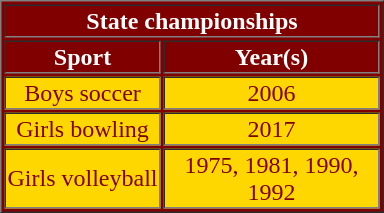<table style="background:#800000;color:#FFFFFF;text-align:center;float:right;" border="1">
<tr>
<th colspan=2>State championships</th>
</tr>
<tr>
<th style="width:100px">Sport</th>
<th style="width:140px;">Year(s)</th>
</tr>
<tr style="background:#FFD700;color:#800000">
<td>Boys soccer</td>
<td>2006</td>
</tr>
<tr style="background:#FFD700;color:#800000">
<td>Girls bowling</td>
<td>2017</td>
</tr>
<tr style="background:#FFD700;color:#800000">
<td>Girls volleyball</td>
<td>1975, 1981, 1990, 1992</td>
</tr>
</table>
